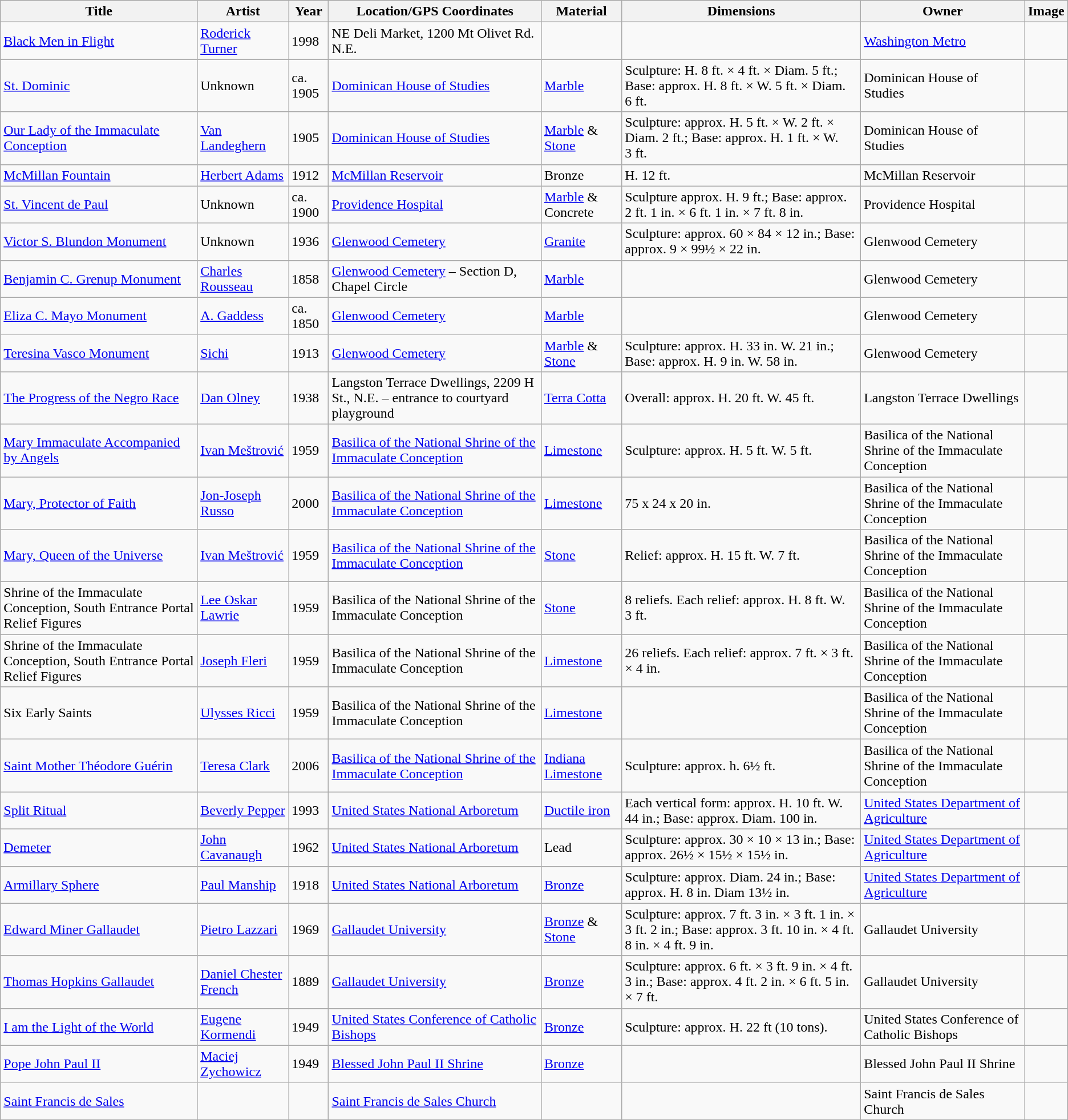<table class="wikitable sortable">
<tr>
<th>Title</th>
<th>Artist</th>
<th>Year</th>
<th>Location/GPS Coordinates</th>
<th>Material</th>
<th>Dimensions</th>
<th>Owner</th>
<th>Image</th>
</tr>
<tr>
<td><a href='#'>Black Men in Flight</a></td>
<td><a href='#'>Roderick Turner</a></td>
<td>1998</td>
<td>NE Deli Market, 1200 Mt Olivet Rd. N.E.</td>
<td></td>
<td></td>
<td><a href='#'>Washington Metro</a></td>
<td></td>
</tr>
<tr>
<td><a href='#'>St. Dominic</a></td>
<td>Unknown</td>
<td>ca. 1905</td>
<td><a href='#'>Dominican House of Studies</a></td>
<td><a href='#'>Marble</a></td>
<td>Sculpture:  H. 8 ft. × 4 ft. × Diam. 5 ft.; Base: approx. H. 8 ft. × W. 5 ft. × Diam. 6 ft.</td>
<td>Dominican House of Studies</td>
<td></td>
</tr>
<tr>
<td><a href='#'>Our Lady of the Immaculate Conception</a></td>
<td><a href='#'>Van Landeghern</a></td>
<td>1905</td>
<td><a href='#'>Dominican House of Studies</a></td>
<td><a href='#'>Marble</a> & <a href='#'>Stone</a></td>
<td>Sculpture: approx. H. 5 ft. × W. 2 ft. × Diam. 2 ft.; Base: approx. H. 1 ft. × W. 3 ft.</td>
<td>Dominican House of Studies</td>
<td></td>
</tr>
<tr>
<td><a href='#'>McMillan Fountain</a></td>
<td><a href='#'>Herbert Adams</a></td>
<td>1912</td>
<td><a href='#'>McMillan Reservoir</a></td>
<td>Bronze</td>
<td>H. 12 ft.</td>
<td>McMillan Reservoir</td>
<td></td>
</tr>
<tr>
<td><a href='#'>St. Vincent de Paul</a></td>
<td>Unknown</td>
<td>ca. 1900</td>
<td><a href='#'>Providence Hospital</a></td>
<td><a href='#'>Marble</a> & Concrete</td>
<td>Sculpture approx. H. 9 ft.; Base: approx. 2 ft. 1 in. × 6 ft. 1 in. × 7 ft. 8 in.</td>
<td>Providence Hospital</td>
<td></td>
</tr>
<tr>
<td><a href='#'>Victor S. Blundon Monument</a></td>
<td>Unknown</td>
<td>1936</td>
<td><a href='#'>Glenwood Cemetery</a> </td>
<td><a href='#'>Granite</a></td>
<td>Sculpture: approx. 60 × 84 × 12 in.; Base: approx. 9 × 99½ × 22 in.</td>
<td>Glenwood Cemetery</td>
<td></td>
</tr>
<tr>
<td><a href='#'>Benjamin C. Grenup Monument</a></td>
<td><a href='#'>Charles Rousseau</a></td>
<td>1858</td>
<td><a href='#'>Glenwood Cemetery</a> – Section D, Chapel Circle<br></td>
<td><a href='#'>Marble</a></td>
<td></td>
<td>Glenwood Cemetery</td>
<td></td>
</tr>
<tr>
<td><a href='#'>Eliza C. Mayo Monument</a></td>
<td><a href='#'>A. Gaddess</a></td>
<td>ca. 1850</td>
<td><a href='#'>Glenwood Cemetery</a></td>
<td><a href='#'>Marble</a></td>
<td></td>
<td>Glenwood Cemetery</td>
<td></td>
</tr>
<tr>
<td><a href='#'>Teresina Vasco Monument</a></td>
<td><a href='#'>Sichi</a></td>
<td>1913</td>
<td><a href='#'>Glenwood Cemetery</a> </td>
<td><a href='#'>Marble</a> & <a href='#'>Stone</a></td>
<td>Sculpture: approx. H. 33 in. W. 21 in.; Base: approx. H. 9 in. W. 58 in.</td>
<td>Glenwood Cemetery</td>
<td></td>
</tr>
<tr>
<td><a href='#'>The Progress of the Negro Race</a></td>
<td><a href='#'>Dan Olney</a></td>
<td>1938</td>
<td>Langston Terrace Dwellings, 2209 H St., N.E. – entrance to courtyard playground</td>
<td><a href='#'>Terra Cotta</a></td>
<td>Overall: approx. H. 20 ft. W. 45 ft.</td>
<td>Langston Terrace Dwellings</td>
<td></td>
</tr>
<tr>
<td><a href='#'>Mary Immaculate Accompanied by Angels</a></td>
<td><a href='#'>Ivan Meštrović</a></td>
<td>1959</td>
<td><a href='#'>Basilica of the National Shrine of the Immaculate Conception</a></td>
<td><a href='#'>Limestone</a></td>
<td>Sculpture: approx. H. 5 ft. W. 5 ft.</td>
<td>Basilica of the National Shrine of the Immaculate Conception</td>
<td></td>
</tr>
<tr>
<td><a href='#'>Mary, Protector of Faith</a></td>
<td><a href='#'>Jon-Joseph Russo</a></td>
<td>2000</td>
<td><a href='#'>Basilica of the National Shrine of the Immaculate Conception</a> </td>
<td><a href='#'>Limestone</a></td>
<td>75 x 24 x 20 in.</td>
<td>Basilica of the National Shrine of the Immaculate Conception</td>
<td></td>
</tr>
<tr>
<td><a href='#'>Mary, Queen of the Universe</a></td>
<td><a href='#'>Ivan Meštrović</a></td>
<td>1959</td>
<td><a href='#'>Basilica of the National Shrine of the Immaculate Conception</a></td>
<td><a href='#'>Stone</a></td>
<td>Relief: approx. H. 15 ft. W. 7 ft.</td>
<td>Basilica of the National Shrine of the Immaculate Conception</td>
<td></td>
</tr>
<tr>
<td>Shrine of the Immaculate Conception, South Entrance Portal Relief Figures</td>
<td><a href='#'>Lee Oskar Lawrie</a></td>
<td>1959</td>
<td>Basilica of the National Shrine of the Immaculate Conception</td>
<td><a href='#'>Stone</a></td>
<td>8 reliefs. Each relief: approx. H. 8 ft. W. 3 ft.</td>
<td>Basilica of the National Shrine of the Immaculate Conception</td>
<td></td>
</tr>
<tr>
<td>Shrine of the Immaculate Conception, South Entrance Portal Relief Figures</td>
<td><a href='#'>Joseph Fleri</a></td>
<td>1959</td>
<td>Basilica of the National Shrine of the Immaculate Conception</td>
<td><a href='#'>Limestone</a></td>
<td>26 reliefs. Each relief: approx. 7 ft. × 3 ft. × 4 in.</td>
<td>Basilica of the National Shrine of the Immaculate Conception</td>
<td></td>
</tr>
<tr>
<td>Six Early Saints</td>
<td><a href='#'>Ulysses Ricci</a></td>
<td>1959</td>
<td>Basilica of the National Shrine of the Immaculate Conception</td>
<td><a href='#'>Limestone</a></td>
<td></td>
<td>Basilica of the National Shrine of the Immaculate Conception</td>
<td></td>
</tr>
<tr>
<td><a href='#'>Saint Mother Théodore Guérin</a></td>
<td><a href='#'>Teresa Clark</a></td>
<td>2006</td>
<td><a href='#'>Basilica of the National Shrine of the Immaculate Conception</a> </td>
<td><a href='#'>Indiana Limestone</a></td>
<td>Sculpture: approx. h. 6½ ft.</td>
<td>Basilica of the National Shrine of the Immaculate Conception</td>
<td></td>
</tr>
<tr>
<td><a href='#'>Split Ritual</a></td>
<td><a href='#'>Beverly Pepper</a></td>
<td>1993</td>
<td><a href='#'>United States National Arboretum</a> </td>
<td><a href='#'>Ductile iron</a></td>
<td>Each vertical form: approx. H. 10 ft. W. 44 in.; Base: approx. Diam. 100 in.</td>
<td><a href='#'>United States Department of Agriculture</a></td>
<td></td>
</tr>
<tr>
<td><a href='#'>Demeter</a></td>
<td><a href='#'>John Cavanaugh</a></td>
<td>1962</td>
<td><a href='#'>United States National Arboretum</a><br></td>
<td>Lead</td>
<td>Sculpture: approx. 30 × 10 × 13 in.; Base: approx. 26½ × 15½ × 15½ in.</td>
<td><a href='#'>United States Department of Agriculture</a></td>
<td></td>
</tr>
<tr>
<td><a href='#'>Armillary Sphere</a></td>
<td><a href='#'>Paul Manship</a></td>
<td>1918</td>
<td><a href='#'>United States National Arboretum</a></td>
<td><a href='#'>Bronze</a></td>
<td>Sculpture: approx. Diam. 24 in.; Base: approx. H. 8 in. Diam 13½ in.</td>
<td><a href='#'>United States Department of Agriculture</a></td>
<td></td>
</tr>
<tr>
<td><a href='#'>Edward Miner Gallaudet</a></td>
<td><a href='#'>Pietro Lazzari</a></td>
<td>1969</td>
<td><a href='#'>Gallaudet University</a></td>
<td><a href='#'>Bronze</a> & <a href='#'>Stone</a></td>
<td>Sculpture: approx. 7 ft. 3 in. × 3 ft. 1 in. × 3 ft. 2 in.; Base: approx. 3 ft. 10 in. × 4 ft. 8 in. × 4 ft. 9 in.</td>
<td>Gallaudet University</td>
<td></td>
</tr>
<tr>
<td><a href='#'>Thomas Hopkins Gallaudet</a></td>
<td><a href='#'>Daniel Chester French</a></td>
<td>1889</td>
<td><a href='#'>Gallaudet University</a><br></td>
<td><a href='#'>Bronze</a></td>
<td>Sculpture: approx. 6 ft. × 3 ft. 9 in. × 4 ft. 3 in.; Base: approx. 4 ft. 2 in. × 6 ft. 5 in. × 7 ft.</td>
<td>Gallaudet University</td>
<td></td>
</tr>
<tr>
<td><a href='#'>I am the Light of the World</a></td>
<td><a href='#'>Eugene Kormendi</a></td>
<td>1949</td>
<td><a href='#'>United States Conference of Catholic Bishops</a></td>
<td><a href='#'>Bronze</a></td>
<td>Sculpture: approx. H. 22 ft (10 tons).</td>
<td>United States Conference of Catholic Bishops</td>
<td></td>
</tr>
<tr>
<td><a href='#'>Pope John Paul II</a></td>
<td><a href='#'>Maciej Zychowicz</a></td>
<td>1949</td>
<td><a href='#'>Blessed John Paul II Shrine</a></td>
<td><a href='#'>Bronze</a></td>
<td></td>
<td>Blessed John Paul II Shrine</td>
<td></td>
</tr>
<tr>
<td><a href='#'>Saint Francis de Sales</a></td>
<td></td>
<td></td>
<td><a href='#'>Saint Francis de Sales Church</a></td>
<td></td>
<td></td>
<td>Saint Francis de Sales Church</td>
<td></td>
</tr>
<tr>
</tr>
</table>
